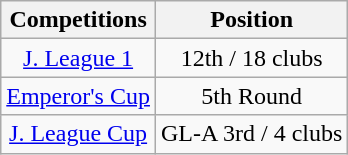<table class="wikitable" style="text-align:center;">
<tr>
<th>Competitions</th>
<th>Position</th>
</tr>
<tr>
<td><a href='#'>J. League 1</a></td>
<td>12th / 18 clubs</td>
</tr>
<tr>
<td><a href='#'>Emperor's Cup</a></td>
<td>5th Round</td>
</tr>
<tr>
<td><a href='#'>J. League Cup</a></td>
<td>GL-A 3rd / 4 clubs</td>
</tr>
</table>
